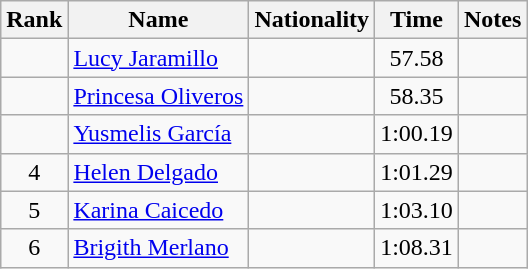<table class="wikitable sortable" style="text-align:center">
<tr>
<th>Rank</th>
<th>Name</th>
<th>Nationality</th>
<th>Time</th>
<th>Notes</th>
</tr>
<tr>
<td></td>
<td align=left><a href='#'>Lucy Jaramillo</a></td>
<td align=left></td>
<td>57.58</td>
<td></td>
</tr>
<tr>
<td></td>
<td align=left><a href='#'>Princesa Oliveros</a></td>
<td align=left></td>
<td>58.35</td>
<td></td>
</tr>
<tr>
<td></td>
<td align=left><a href='#'>Yusmelis García</a></td>
<td align=left></td>
<td>1:00.19</td>
<td></td>
</tr>
<tr>
<td>4</td>
<td align=left><a href='#'>Helen Delgado</a></td>
<td align=left></td>
<td>1:01.29</td>
<td></td>
</tr>
<tr>
<td>5</td>
<td align=left><a href='#'>Karina Caicedo</a></td>
<td align=left></td>
<td>1:03.10</td>
<td></td>
</tr>
<tr>
<td>6</td>
<td align=left><a href='#'>Brigith Merlano</a></td>
<td align=left></td>
<td>1:08.31</td>
<td></td>
</tr>
</table>
